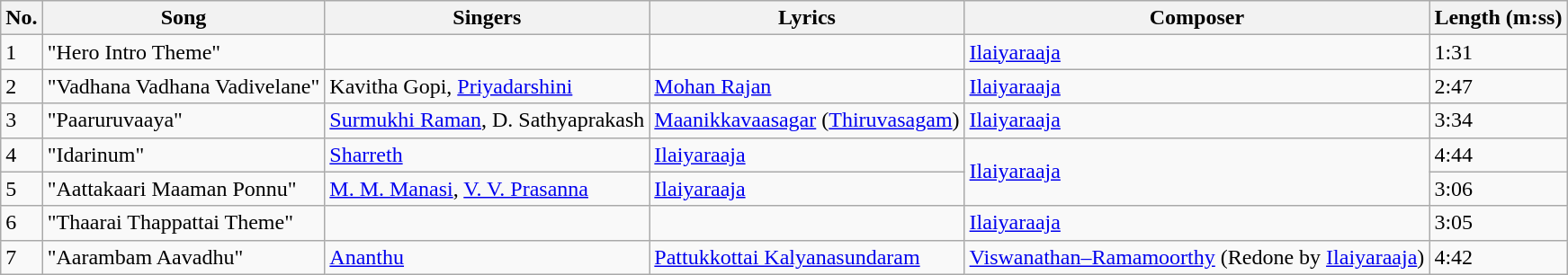<table class="wikitable">
<tr>
<th>No.</th>
<th>Song</th>
<th>Singers</th>
<th>Lyrics</th>
<th>Composer</th>
<th>Length (m:ss)</th>
</tr>
<tr>
<td>1</td>
<td>"Hero Intro Theme"</td>
<td></td>
<td></td>
<td><a href='#'>Ilaiyaraaja</a></td>
<td>1:31</td>
</tr>
<tr>
<td>2</td>
<td>"Vadhana Vadhana Vadivelane"</td>
<td>Kavitha Gopi, <a href='#'>Priyadarshini</a></td>
<td><a href='#'>Mohan Rajan</a></td>
<td><a href='#'>Ilaiyaraaja</a></td>
<td>2:47</td>
</tr>
<tr>
<td>3</td>
<td>"Paaruruvaaya"</td>
<td><a href='#'>Surmukhi Raman</a>, D. Sathyaprakash</td>
<td><a href='#'>Maanikkavaasagar</a> (<a href='#'>Thiruvasagam</a>)</td>
<td><a href='#'>Ilaiyaraaja</a></td>
<td>3:34</td>
</tr>
<tr>
<td>4</td>
<td>"Idarinum"</td>
<td><a href='#'>Sharreth</a></td>
<td><a href='#'>Ilaiyaraaja</a></td>
<td rowspan=2><a href='#'>Ilaiyaraaja</a></td>
<td>4:44</td>
</tr>
<tr>
<td>5</td>
<td>"Aattakaari Maaman Ponnu"</td>
<td><a href='#'>M. M. Manasi</a>, <a href='#'>V. V. Prasanna</a></td>
<td><a href='#'>Ilaiyaraaja</a></td>
<td>3:06</td>
</tr>
<tr>
<td>6</td>
<td>"Thaarai Thappattai Theme"</td>
<td></td>
<td></td>
<td><a href='#'>Ilaiyaraaja</a></td>
<td>3:05</td>
</tr>
<tr>
<td>7</td>
<td>"Aarambam Aavadhu"</td>
<td><a href='#'>Ananthu</a></td>
<td><a href='#'>Pattukkottai Kalyanasundaram</a></td>
<td><a href='#'>Viswanathan–Ramamoorthy</a> (Redone by <a href='#'>Ilaiyaraaja</a>)</td>
<td>4:42</td>
</tr>
</table>
